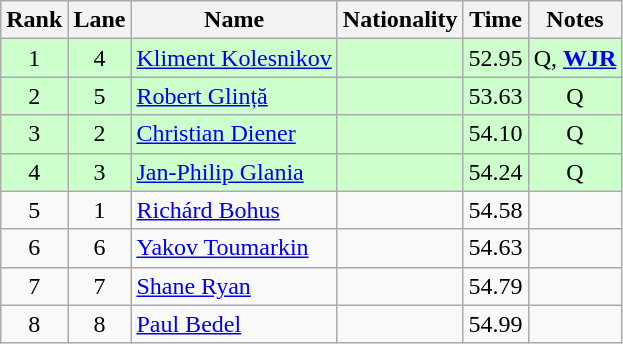<table class="wikitable sortable" style="text-align:center">
<tr>
<th>Rank</th>
<th>Lane</th>
<th>Name</th>
<th>Nationality</th>
<th>Time</th>
<th>Notes</th>
</tr>
<tr bgcolor=ccffcc>
<td>1</td>
<td>4</td>
<td align=left><a href='#'>Kliment Kolesnikov</a></td>
<td align=left></td>
<td>52.95</td>
<td>Q, <strong><a href='#'>WJR</a></strong></td>
</tr>
<tr bgcolor=ccffcc>
<td>2</td>
<td>5</td>
<td align=left><a href='#'>Robert Glință</a></td>
<td align=left></td>
<td>53.63</td>
<td>Q</td>
</tr>
<tr bgcolor=ccffcc>
<td>3</td>
<td>2</td>
<td align=left><a href='#'>Christian Diener</a></td>
<td align=left></td>
<td>54.10</td>
<td>Q</td>
</tr>
<tr bgcolor=ccffcc>
<td>4</td>
<td>3</td>
<td align=left><a href='#'>Jan-Philip Glania</a></td>
<td align=left></td>
<td>54.24</td>
<td>Q</td>
</tr>
<tr>
<td>5</td>
<td>1</td>
<td align=left><a href='#'>Richárd Bohus</a></td>
<td align=left></td>
<td>54.58</td>
<td></td>
</tr>
<tr>
<td>6</td>
<td>6</td>
<td align=left><a href='#'>Yakov Toumarkin</a></td>
<td align=left></td>
<td>54.63</td>
<td></td>
</tr>
<tr>
<td>7</td>
<td>7</td>
<td align=left><a href='#'>Shane Ryan</a></td>
<td align=left></td>
<td>54.79</td>
<td></td>
</tr>
<tr>
<td>8</td>
<td>8</td>
<td align=left><a href='#'>Paul Bedel</a></td>
<td align=left></td>
<td>54.99</td>
<td></td>
</tr>
</table>
